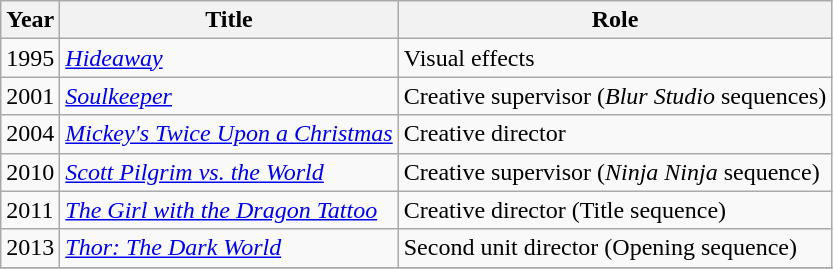<table class="wikitable">
<tr>
<th>Year</th>
<th>Title</th>
<th>Role</th>
</tr>
<tr>
<td>1995</td>
<td><em><a href='#'>Hideaway</a></em></td>
<td>Visual effects</td>
</tr>
<tr>
<td>2001</td>
<td><em><a href='#'>Soulkeeper</a></em></td>
<td>Creative supervisor (<em>Blur Studio</em> sequences)</td>
</tr>
<tr>
<td>2004</td>
<td><em><a href='#'>Mickey's Twice Upon a Christmas</a></em></td>
<td>Creative director</td>
</tr>
<tr>
<td>2010</td>
<td><em><a href='#'>Scott Pilgrim vs. the World</a></em></td>
<td>Creative supervisor (<em>Ninja Ninja</em> sequence)</td>
</tr>
<tr>
<td>2011</td>
<td><em><a href='#'>The Girl with the Dragon Tattoo</a></em></td>
<td>Creative director (Title sequence)</td>
</tr>
<tr>
<td>2013</td>
<td><em><a href='#'>Thor: The Dark World</a></em></td>
<td>Second unit director (Opening sequence)</td>
</tr>
<tr>
</tr>
</table>
